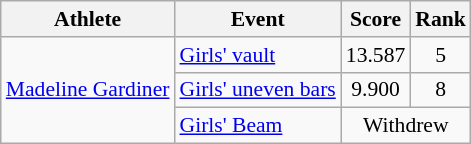<table class="wikitable" border="1" style="font-size:90%">
<tr>
<th>Athlete</th>
<th>Event</th>
<th>Score</th>
<th>Rank</th>
</tr>
<tr>
<td rowspan=3><a href='#'>Madeline Gardiner</a></td>
<td><a href='#'>Girls' vault</a></td>
<td align=center>13.587</td>
<td align=center>5</td>
</tr>
<tr>
<td><a href='#'>Girls' uneven bars</a></td>
<td align=center>9.900</td>
<td align=center>8</td>
</tr>
<tr>
<td><a href='#'>Girls' Beam</a></td>
<td align=center colspan=2>Withdrew</td>
</tr>
</table>
